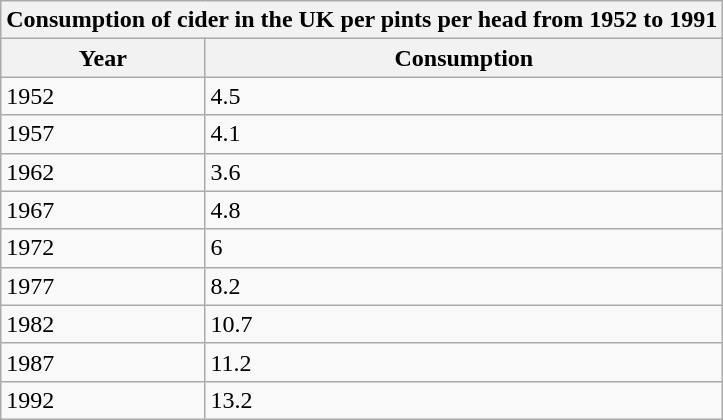<table class="wikitable mw-collapsible mw-collapsed">
<tr>
<th colspan="2">Consumption of cider in the UK per pints per head from 1952 to 1991</th>
</tr>
<tr>
<th>Year</th>
<th>Consumption</th>
</tr>
<tr>
<td>1952</td>
<td>4.5</td>
</tr>
<tr>
<td>1957</td>
<td>4.1</td>
</tr>
<tr>
<td>1962</td>
<td>3.6</td>
</tr>
<tr>
<td>1967</td>
<td>4.8</td>
</tr>
<tr>
<td>1972</td>
<td>6</td>
</tr>
<tr>
<td>1977</td>
<td>8.2</td>
</tr>
<tr>
<td>1982</td>
<td>10.7</td>
</tr>
<tr>
<td>1987</td>
<td>11.2</td>
</tr>
<tr>
<td>1992</td>
<td>13.2</td>
</tr>
</table>
